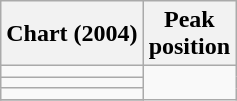<table class="wikitable">
<tr>
<th scope="col">Chart (2004)</th>
<th scope="col">Peak<br>position</th>
</tr>
<tr>
<td></td>
</tr>
<tr>
<td></td>
</tr>
<tr>
<td></td>
</tr>
<tr>
</tr>
</table>
